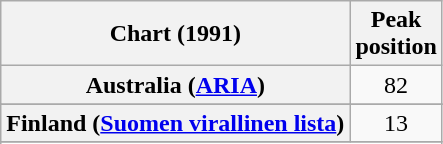<table class="wikitable sortable plainrowheaders" style="text-align:center">
<tr>
<th scope="col">Chart (1991)</th>
<th scope="col">Peak<br>position</th>
</tr>
<tr>
<th scope="row">Australia (<a href='#'>ARIA</a>)</th>
<td>82</td>
</tr>
<tr>
</tr>
<tr>
<th scope="row">Finland (<a href='#'>Suomen virallinen lista</a>)</th>
<td>13</td>
</tr>
<tr>
</tr>
<tr>
</tr>
<tr>
</tr>
<tr>
</tr>
<tr>
</tr>
</table>
